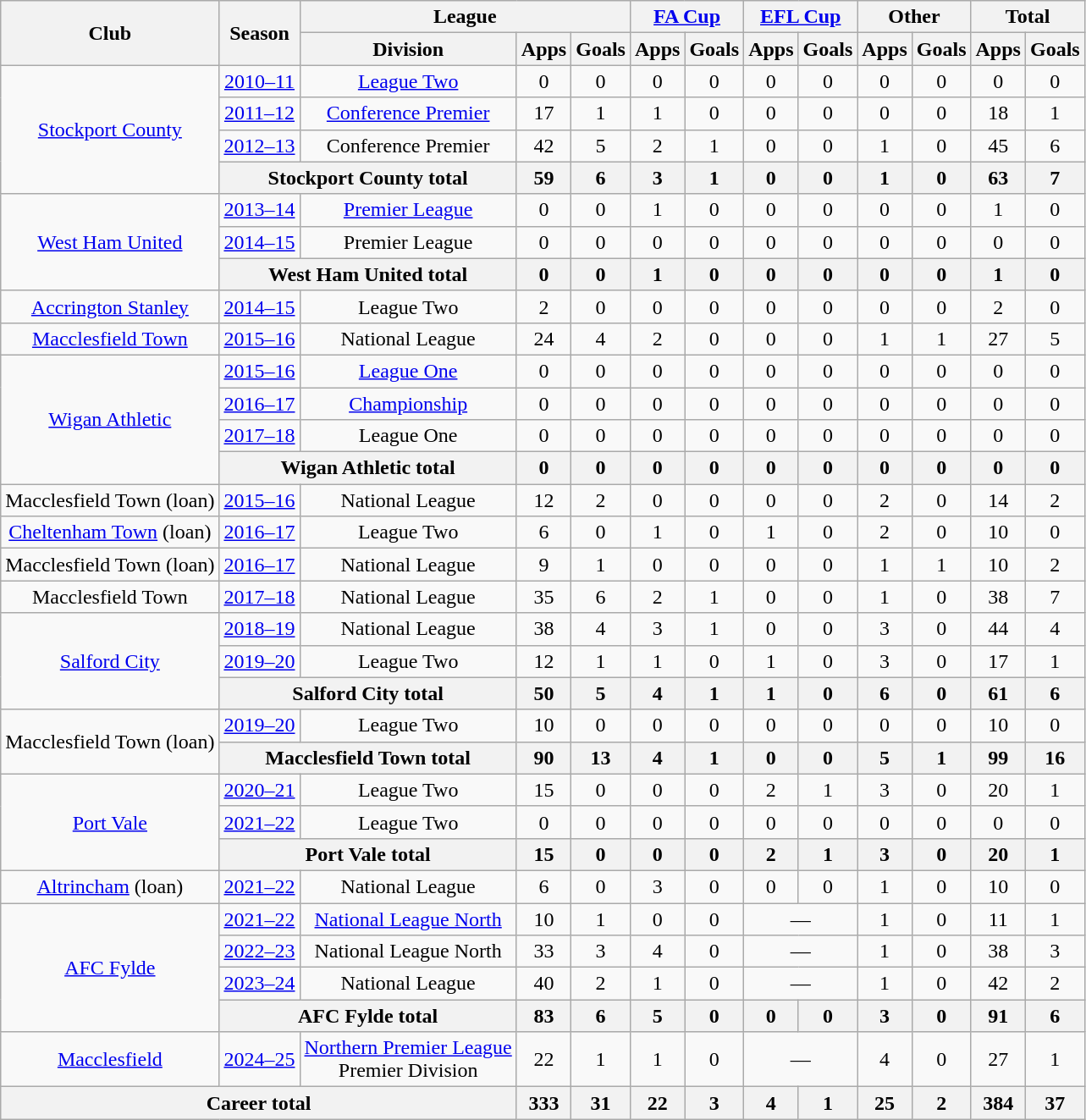<table class="wikitable" style="text-align: center;">
<tr>
<th rowspan="2">Club</th>
<th rowspan="2">Season</th>
<th colspan="3">League</th>
<th colspan="2"><a href='#'>FA Cup</a></th>
<th colspan="2"><a href='#'>EFL Cup</a></th>
<th colspan="2">Other</th>
<th colspan="2">Total</th>
</tr>
<tr>
<th>Division</th>
<th>Apps</th>
<th>Goals</th>
<th>Apps</th>
<th>Goals</th>
<th>Apps</th>
<th>Goals</th>
<th>Apps</th>
<th>Goals</th>
<th>Apps</th>
<th>Goals</th>
</tr>
<tr>
<td rowspan="4"><a href='#'>Stockport County</a></td>
<td><a href='#'>2010–11</a></td>
<td><a href='#'>League Two</a></td>
<td>0</td>
<td>0</td>
<td>0</td>
<td>0</td>
<td>0</td>
<td>0</td>
<td>0</td>
<td>0</td>
<td>0</td>
<td>0</td>
</tr>
<tr>
<td><a href='#'>2011–12</a></td>
<td><a href='#'>Conference Premier</a></td>
<td>17</td>
<td>1</td>
<td>1</td>
<td>0</td>
<td>0</td>
<td>0</td>
<td>0</td>
<td>0</td>
<td>18</td>
<td>1</td>
</tr>
<tr>
<td><a href='#'>2012–13</a></td>
<td>Conference Premier</td>
<td>42</td>
<td>5</td>
<td>2</td>
<td>1</td>
<td>0</td>
<td>0</td>
<td>1</td>
<td>0</td>
<td>45</td>
<td>6</td>
</tr>
<tr>
<th colspan="2">Stockport County total</th>
<th>59</th>
<th>6</th>
<th>3</th>
<th>1</th>
<th>0</th>
<th>0</th>
<th>1</th>
<th>0</th>
<th>63</th>
<th>7</th>
</tr>
<tr>
<td rowspan="3"><a href='#'>West Ham United</a></td>
<td><a href='#'>2013–14</a></td>
<td><a href='#'>Premier League</a></td>
<td>0</td>
<td>0</td>
<td>1</td>
<td>0</td>
<td>0</td>
<td>0</td>
<td>0</td>
<td>0</td>
<td>1</td>
<td>0</td>
</tr>
<tr>
<td><a href='#'>2014–15</a></td>
<td>Premier League</td>
<td>0</td>
<td>0</td>
<td>0</td>
<td>0</td>
<td>0</td>
<td>0</td>
<td>0</td>
<td>0</td>
<td>0</td>
<td>0</td>
</tr>
<tr>
<th colspan="2">West Ham United total</th>
<th>0</th>
<th>0</th>
<th>1</th>
<th>0</th>
<th>0</th>
<th>0</th>
<th>0</th>
<th>0</th>
<th>1</th>
<th>0</th>
</tr>
<tr>
<td><a href='#'>Accrington Stanley</a></td>
<td><a href='#'>2014–15</a></td>
<td>League Two</td>
<td>2</td>
<td>0</td>
<td>0</td>
<td>0</td>
<td>0</td>
<td>0</td>
<td>0</td>
<td>0</td>
<td>2</td>
<td>0</td>
</tr>
<tr>
<td><a href='#'>Macclesfield Town</a></td>
<td><a href='#'>2015–16</a></td>
<td>National League</td>
<td>24</td>
<td>4</td>
<td>2</td>
<td>0</td>
<td>0</td>
<td>0</td>
<td>1</td>
<td>1</td>
<td>27</td>
<td>5</td>
</tr>
<tr>
<td rowspan="4"><a href='#'>Wigan Athletic</a></td>
<td><a href='#'>2015–16</a></td>
<td><a href='#'>League One</a></td>
<td>0</td>
<td>0</td>
<td>0</td>
<td>0</td>
<td>0</td>
<td>0</td>
<td>0</td>
<td>0</td>
<td>0</td>
<td>0</td>
</tr>
<tr>
<td><a href='#'>2016–17</a></td>
<td><a href='#'>Championship</a></td>
<td>0</td>
<td>0</td>
<td>0</td>
<td>0</td>
<td>0</td>
<td>0</td>
<td>0</td>
<td>0</td>
<td>0</td>
<td>0</td>
</tr>
<tr>
<td><a href='#'>2017–18</a></td>
<td>League One</td>
<td>0</td>
<td>0</td>
<td>0</td>
<td>0</td>
<td>0</td>
<td>0</td>
<td>0</td>
<td>0</td>
<td>0</td>
<td>0</td>
</tr>
<tr>
<th colspan="2">Wigan Athletic total</th>
<th>0</th>
<th>0</th>
<th>0</th>
<th>0</th>
<th>0</th>
<th>0</th>
<th>0</th>
<th>0</th>
<th>0</th>
<th>0</th>
</tr>
<tr>
<td>Macclesfield Town (loan)</td>
<td><a href='#'>2015–16</a></td>
<td>National League</td>
<td>12</td>
<td>2</td>
<td>0</td>
<td>0</td>
<td>0</td>
<td>0</td>
<td>2</td>
<td>0</td>
<td>14</td>
<td>2</td>
</tr>
<tr>
<td><a href='#'>Cheltenham Town</a> (loan)</td>
<td><a href='#'>2016–17</a></td>
<td>League Two</td>
<td>6</td>
<td>0</td>
<td>1</td>
<td>0</td>
<td>1</td>
<td>0</td>
<td>2</td>
<td>0</td>
<td>10</td>
<td>0</td>
</tr>
<tr>
<td>Macclesfield Town (loan)</td>
<td><a href='#'>2016–17</a></td>
<td>National League</td>
<td>9</td>
<td>1</td>
<td>0</td>
<td>0</td>
<td>0</td>
<td>0</td>
<td>1</td>
<td>1</td>
<td>10</td>
<td>2</td>
</tr>
<tr>
<td>Macclesfield Town</td>
<td><a href='#'>2017–18</a></td>
<td>National League</td>
<td>35</td>
<td>6</td>
<td>2</td>
<td>1</td>
<td>0</td>
<td>0</td>
<td>1</td>
<td>0</td>
<td>38</td>
<td>7</td>
</tr>
<tr>
<td rowspan="3"><a href='#'>Salford City</a></td>
<td><a href='#'>2018–19</a></td>
<td>National League</td>
<td>38</td>
<td>4</td>
<td>3</td>
<td>1</td>
<td>0</td>
<td>0</td>
<td>3</td>
<td>0</td>
<td>44</td>
<td>4</td>
</tr>
<tr>
<td><a href='#'>2019–20</a></td>
<td>League Two</td>
<td>12</td>
<td>1</td>
<td>1</td>
<td>0</td>
<td>1</td>
<td>0</td>
<td>3</td>
<td>0</td>
<td>17</td>
<td>1</td>
</tr>
<tr>
<th colspan="2">Salford City total</th>
<th>50</th>
<th>5</th>
<th>4</th>
<th>1</th>
<th>1</th>
<th>0</th>
<th>6</th>
<th>0</th>
<th>61</th>
<th>6</th>
</tr>
<tr>
<td rowspan="2">Macclesfield Town (loan)</td>
<td><a href='#'>2019–20</a></td>
<td>League Two</td>
<td>10</td>
<td>0</td>
<td>0</td>
<td>0</td>
<td>0</td>
<td>0</td>
<td>0</td>
<td>0</td>
<td>10</td>
<td>0</td>
</tr>
<tr>
<th colspan="2">Macclesfield Town total</th>
<th>90</th>
<th>13</th>
<th>4</th>
<th>1</th>
<th>0</th>
<th>0</th>
<th>5</th>
<th>1</th>
<th>99</th>
<th>16</th>
</tr>
<tr>
<td rowspan="3"><a href='#'>Port Vale</a></td>
<td><a href='#'>2020–21</a></td>
<td>League Two</td>
<td>15</td>
<td>0</td>
<td>0</td>
<td>0</td>
<td>2</td>
<td>1</td>
<td>3</td>
<td>0</td>
<td>20</td>
<td>1</td>
</tr>
<tr>
<td><a href='#'>2021–22</a></td>
<td>League Two</td>
<td>0</td>
<td>0</td>
<td>0</td>
<td>0</td>
<td>0</td>
<td>0</td>
<td>0</td>
<td>0</td>
<td>0</td>
<td>0</td>
</tr>
<tr>
<th colspan="2">Port Vale total</th>
<th>15</th>
<th>0</th>
<th>0</th>
<th>0</th>
<th>2</th>
<th>1</th>
<th>3</th>
<th>0</th>
<th>20</th>
<th>1</th>
</tr>
<tr>
<td><a href='#'>Altrincham</a> (loan)</td>
<td><a href='#'>2021–22</a></td>
<td>National League</td>
<td>6</td>
<td>0</td>
<td>3</td>
<td>0</td>
<td>0</td>
<td>0</td>
<td>1</td>
<td>0</td>
<td>10</td>
<td>0</td>
</tr>
<tr>
<td rowspan="4"><a href='#'>AFC Fylde</a></td>
<td><a href='#'>2021–22</a></td>
<td><a href='#'>National League North</a></td>
<td>10</td>
<td>1</td>
<td>0</td>
<td>0</td>
<td colspan="2">—</td>
<td>1</td>
<td>0</td>
<td>11</td>
<td>1</td>
</tr>
<tr>
<td><a href='#'>2022–23</a></td>
<td>National League North</td>
<td>33</td>
<td>3</td>
<td>4</td>
<td>0</td>
<td colspan="2">—</td>
<td>1</td>
<td>0</td>
<td>38</td>
<td>3</td>
</tr>
<tr>
<td><a href='#'>2023–24</a></td>
<td>National League</td>
<td>40</td>
<td>2</td>
<td>1</td>
<td>0</td>
<td colspan="2">—</td>
<td>1</td>
<td>0</td>
<td>42</td>
<td>2</td>
</tr>
<tr>
<th colspan="2">AFC Fylde total</th>
<th>83</th>
<th>6</th>
<th>5</th>
<th>0</th>
<th>0</th>
<th>0</th>
<th>3</th>
<th>0</th>
<th>91</th>
<th>6</th>
</tr>
<tr>
<td><a href='#'>Macclesfield</a></td>
<td><a href='#'>2024–25</a></td>
<td><a href='#'>Northern Premier League</a><br>Premier Division</td>
<td>22</td>
<td>1</td>
<td>1</td>
<td>0</td>
<td colspan="2">—</td>
<td>4</td>
<td>0</td>
<td>27</td>
<td>1</td>
</tr>
<tr>
<th colspan="3">Career total</th>
<th>333</th>
<th>31</th>
<th>22</th>
<th>3</th>
<th>4</th>
<th>1</th>
<th>25</th>
<th>2</th>
<th>384</th>
<th>37</th>
</tr>
</table>
